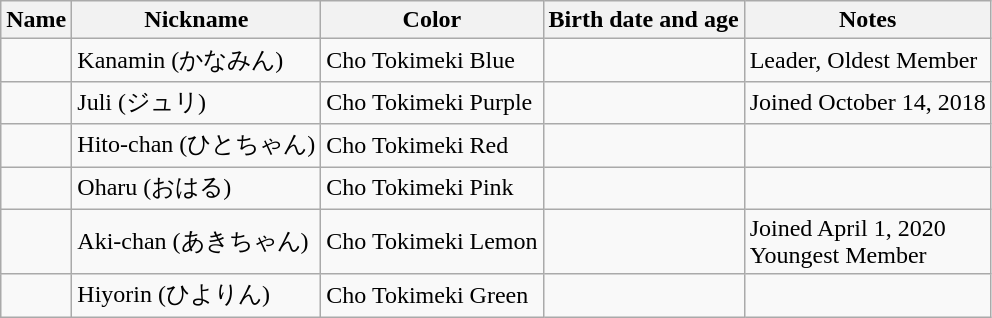<table class="wikitable">
<tr>
<th>Name</th>
<th>Nickname</th>
<th>Color</th>
<th>Birth date and age</th>
<th>Notes</th>
</tr>
<tr>
<td></td>
<td>Kanamin (かなみん)</td>
<td> Cho Tokimeki Blue</td>
<td></td>
<td>Leader, Oldest Member</td>
</tr>
<tr>
<td></td>
<td>Juli (ジュリ)</td>
<td> Cho Tokimeki Purple</td>
<td></td>
<td>Joined October 14, 2018</td>
</tr>
<tr>
<td></td>
<td>Hito-chan (ひとちゃん)</td>
<td> Cho Tokimeki Red</td>
<td></td>
<td></td>
</tr>
<tr>
<td></td>
<td>Oharu (おはる)</td>
<td> Cho Tokimeki Pink</td>
<td></td>
<td></td>
</tr>
<tr>
<td></td>
<td>Aki-chan (あきちゃん)</td>
<td> Cho Tokimeki Lemon</td>
<td></td>
<td>Joined April 1, 2020<br>Youngest Member</td>
</tr>
<tr>
<td></td>
<td>Hiyorin (ひよりん)</td>
<td> Cho Tokimeki Green</td>
<td></td>
<td></td>
</tr>
</table>
